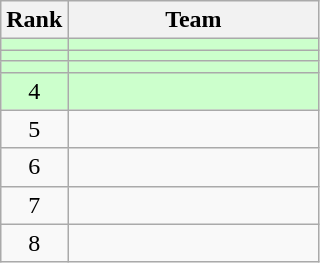<table class=wikitable style="text-align:center;">
<tr>
<th>Rank</th>
<th width=160>Team</th>
</tr>
<tr bgcolor=#CCFFCC>
<td></td>
<td align=left></td>
</tr>
<tr bgcolor=#CCFFCC>
<td></td>
<td align=left></td>
</tr>
<tr bgcolor=#CCFFCC>
<td></td>
<td align=left></td>
</tr>
<tr bgcolor=#CCFFCC>
<td>4</td>
<td align=left></td>
</tr>
<tr>
<td>5</td>
<td align=left></td>
</tr>
<tr>
<td>6</td>
<td align=left></td>
</tr>
<tr>
<td>7</td>
<td align=left></td>
</tr>
<tr>
<td>8</td>
<td align=left></td>
</tr>
</table>
